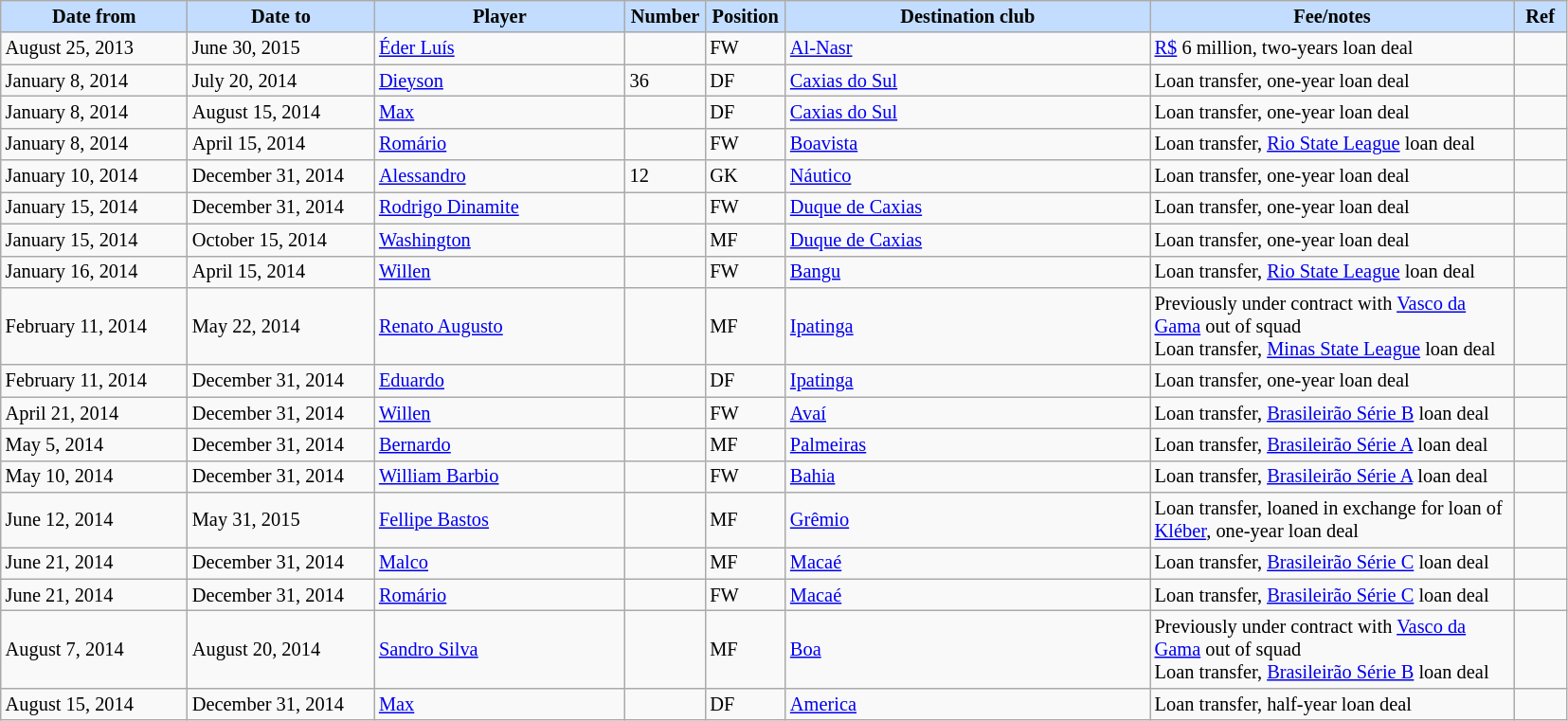<table class="wikitable" style="text-align:left; font-size:85%;">
<tr>
<th style="background:#c2ddff; width:125px;">Date from</th>
<th style="background:#c2ddff; width:125px;">Date to</th>
<th style="background:#c2ddff; width:170px;">Player</th>
<th style="background:#c2ddff; width:50px;">Number</th>
<th style="background:#c2ddff; width:50px;">Position</th>
<th style="background:#c2ddff; width:250px;">Destination club</th>
<th style="background:#c2ddff; width:250px;">Fee/notes</th>
<th style="background:#c2ddff; width:30px;">Ref</th>
</tr>
<tr>
<td>August 25, 2013</td>
<td>June 30, 2015</td>
<td> <a href='#'>Éder Luís</a></td>
<td></td>
<td>FW</td>
<td> <a href='#'>Al-Nasr</a></td>
<td><a href='#'>R$</a> 6 million, two-years loan deal</td>
<td></td>
</tr>
<tr>
<td>January 8, 2014</td>
<td>July 20, 2014</td>
<td> <a href='#'>Dieyson</a></td>
<td>36</td>
<td>DF</td>
<td> <a href='#'>Caxias do Sul</a></td>
<td>Loan transfer, one-year loan deal</td>
<td></td>
</tr>
<tr>
<td>January 8, 2014</td>
<td>August 15, 2014</td>
<td> <a href='#'>Max</a></td>
<td></td>
<td>DF</td>
<td> <a href='#'>Caxias do Sul</a></td>
<td>Loan transfer, one-year loan deal</td>
<td></td>
</tr>
<tr>
<td>January 8, 2014</td>
<td>April 15, 2014</td>
<td> <a href='#'>Romário</a></td>
<td></td>
<td>FW</td>
<td> <a href='#'>Boavista</a></td>
<td>Loan transfer, <a href='#'>Rio State League</a> loan deal</td>
<td></td>
</tr>
<tr>
<td>January 10, 2014</td>
<td>December 31, 2014</td>
<td> <a href='#'>Alessandro</a></td>
<td>12</td>
<td>GK</td>
<td> <a href='#'>Náutico</a></td>
<td>Loan transfer, one-year loan deal</td>
<td></td>
</tr>
<tr>
<td>January 15, 2014</td>
<td>December 31, 2014</td>
<td> <a href='#'>Rodrigo Dinamite</a></td>
<td></td>
<td>FW</td>
<td> <a href='#'>Duque de Caxias</a></td>
<td>Loan transfer, one-year loan deal</td>
<td></td>
</tr>
<tr>
<td>January 15, 2014</td>
<td>October 15, 2014</td>
<td> <a href='#'>Washington</a></td>
<td></td>
<td>MF</td>
<td> <a href='#'>Duque de Caxias</a></td>
<td>Loan transfer, one-year loan deal</td>
<td></td>
</tr>
<tr>
<td>January 16, 2014</td>
<td>April 15, 2014</td>
<td> <a href='#'>Willen</a></td>
<td></td>
<td>FW</td>
<td> <a href='#'>Bangu</a></td>
<td>Loan transfer, <a href='#'>Rio State League</a> loan deal</td>
<td></td>
</tr>
<tr>
<td>February 11, 2014</td>
<td>May 22, 2014</td>
<td> <a href='#'>Renato Augusto</a></td>
<td></td>
<td>MF</td>
<td> <a href='#'>Ipatinga</a></td>
<td>Previously under contract with <a href='#'>Vasco da Gama</a> out of squad<br>Loan transfer, <a href='#'>Minas State League</a> loan deal</td>
<td></td>
</tr>
<tr>
<td>February 11, 2014</td>
<td>December 31, 2014</td>
<td> <a href='#'>Eduardo</a></td>
<td></td>
<td>DF</td>
<td> <a href='#'>Ipatinga</a></td>
<td>Loan transfer, one-year loan deal</td>
<td></td>
</tr>
<tr>
<td>April 21, 2014</td>
<td>December 31, 2014</td>
<td> <a href='#'>Willen</a></td>
<td></td>
<td>FW</td>
<td> <a href='#'>Avaí</a></td>
<td>Loan transfer, <a href='#'>Brasileirão Série B</a> loan deal</td>
<td></td>
</tr>
<tr>
<td>May 5, 2014</td>
<td>December 31, 2014</td>
<td> <a href='#'>Bernardo</a></td>
<td></td>
<td>MF</td>
<td> <a href='#'>Palmeiras</a></td>
<td>Loan transfer, <a href='#'>Brasileirão Série A</a> loan deal</td>
<td></td>
</tr>
<tr>
<td>May 10, 2014</td>
<td>December 31, 2014</td>
<td> <a href='#'>William Barbio</a></td>
<td></td>
<td>FW</td>
<td> <a href='#'>Bahia</a></td>
<td>Loan transfer, <a href='#'>Brasileirão Série A</a> loan deal</td>
<td></td>
</tr>
<tr>
<td>June 12, 2014</td>
<td>May 31, 2015</td>
<td> <a href='#'>Fellipe Bastos</a></td>
<td></td>
<td>MF</td>
<td> <a href='#'>Grêmio</a></td>
<td>Loan transfer, loaned in exchange for loan of <a href='#'>Kléber</a>, one-year loan deal</td>
<td></td>
</tr>
<tr>
<td>June 21, 2014</td>
<td>December 31, 2014</td>
<td> <a href='#'>Malco</a></td>
<td></td>
<td>MF</td>
<td> <a href='#'>Macaé</a></td>
<td>Loan transfer, <a href='#'>Brasileirão Série C</a> loan deal</td>
<td></td>
</tr>
<tr>
<td>June 21, 2014</td>
<td>December 31, 2014</td>
<td> <a href='#'>Romário</a></td>
<td></td>
<td>FW</td>
<td> <a href='#'>Macaé</a></td>
<td>Loan transfer, <a href='#'>Brasileirão Série C</a> loan deal</td>
<td></td>
</tr>
<tr>
<td>August 7, 2014</td>
<td>August 20, 2014</td>
<td> <a href='#'>Sandro Silva</a></td>
<td></td>
<td>MF</td>
<td> <a href='#'>Boa</a></td>
<td>Previously under contract with <a href='#'>Vasco da Gama</a> out of squad<br>Loan transfer, <a href='#'>Brasileirão Série B</a> loan deal</td>
<td></td>
</tr>
<tr>
<td>August 15, 2014</td>
<td>December 31, 2014</td>
<td> <a href='#'>Max</a></td>
<td></td>
<td>DF</td>
<td> <a href='#'>America</a></td>
<td>Loan transfer, half-year loan deal</td>
<td></td>
</tr>
</table>
